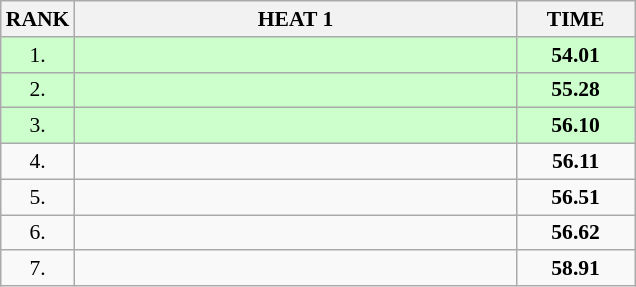<table class="wikitable" style="border-collapse: collapse; font-size: 90%;">
<tr>
<th>RANK</th>
<th style="width: 20em">HEAT 1</th>
<th style="width: 5em">TIME</th>
</tr>
<tr style="background:#ccffcc;">
<td align="center">1.</td>
<td></td>
<td align="center"><strong>54.01</strong></td>
</tr>
<tr style="background:#ccffcc;">
<td align="center">2.</td>
<td></td>
<td align="center"><strong>55.28</strong></td>
</tr>
<tr style="background:#ccffcc;">
<td align="center">3.</td>
<td></td>
<td align="center"><strong>56.10</strong></td>
</tr>
<tr>
<td align="center">4.</td>
<td></td>
<td align="center"><strong>56.11</strong></td>
</tr>
<tr>
<td align="center">5.</td>
<td></td>
<td align="center"><strong>56.51</strong></td>
</tr>
<tr>
<td align="center">6.</td>
<td></td>
<td align="center"><strong>56.62</strong></td>
</tr>
<tr>
<td align="center">7.</td>
<td></td>
<td align="center"><strong>58.91</strong></td>
</tr>
</table>
